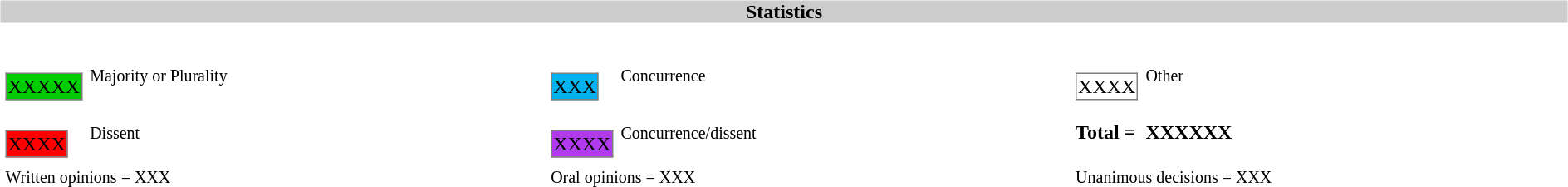<table width=100%>
<tr>
<td><br><table width=100% align=center cellpadding=0 cellspacing=0>
<tr>
<th bgcolor=#CCCCCC>Statistics</th>
</tr>
<tr>
<td><br><table width=100% cellpadding="2" cellspacing="2" border="0"width=25px>
<tr>
<td><br><table border="1" style="border-collapse:collapse;">
<tr>
<td align=center bgcolor=#00CD00 width=25px>XXXXX</td>
</tr>
</table>
</td>
<td><small>Majority or Plurality</small></td>
<td width=25px><br><table border="1" style="border-collapse:collapse;">
<tr>
<td align=center width=25px bgcolor=#00B2EE>XXX</td>
</tr>
</table>
</td>
<td><small>Concurrence</small></td>
<td width=25px><br><table border="1" style="border-collapse:collapse;">
<tr>
<td align=center width=25px bgcolor=white>XXXX</td>
</tr>
</table>
</td>
<td><small>Other</small></td>
</tr>
<tr>
<td width=25px><br><table border="1" style="border-collapse:collapse;">
<tr>
<td align=center width=25px bgcolor=red>XXXX</td>
</tr>
</table>
</td>
<td><small>Dissent</small></td>
<td width=25px><br><table border="1" style="border-collapse:collapse;">
<tr>
<td align=center width=25px bgcolor=#B23AEE>XXXX</td>
</tr>
</table>
</td>
<td><small>Concurrence/dissent</small></td>
<td white-space: nowrap><strong>Total = </strong></td>
<td><strong>XXXXXX</strong></td>
</tr>
<tr>
<td colspan=2><small>Written opinions = XXX</small></td>
<td colspan=2><small>Oral opinions = XXX</small></td>
<td colspan=2><small> Unanimous decisions = XXX</small></td>
</tr>
</table>
</td>
</tr>
</table>
</td>
</tr>
</table>
